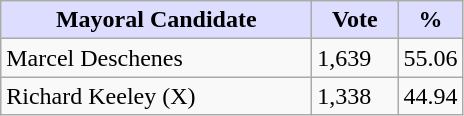<table class="wikitable">
<tr>
<th style="background:#ddf; width:200px;">Mayoral Candidate</th>
<th style="background:#ddf; width:50px;">Vote</th>
<th style="background:#ddf; width:30px;">%</th>
</tr>
<tr>
<td>Marcel Deschenes</td>
<td>1,639</td>
<td>55.06</td>
</tr>
<tr>
<td>Richard Keeley (X)</td>
<td>1,338</td>
<td>44.94</td>
</tr>
</table>
